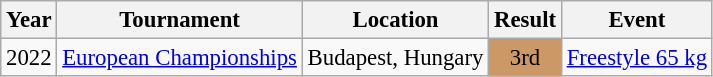<table class="wikitable" style="font-size:95%;">
<tr>
<th>Year</th>
<th>Tournament</th>
<th>Location</th>
<th>Result</th>
<th>Event</th>
</tr>
<tr>
<td>2022</td>
<td><a href='#'>European Championships</a></td>
<td>Budapest, Hungary</td>
<td align="center" bgcolor="cc9966">3rd</td>
<td><a href='#'>Freestyle 65 kg</a></td>
</tr>
</table>
